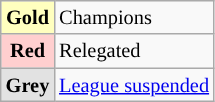<table class="wikitable" style="font-size:85%">
<tr>
<th scope="row" style="background: #ffffbf">Gold</th>
<td>Champions</td>
</tr>
<tr>
<th scope="row" style="background: #ffcfcf">Red</th>
<td>Relegated</td>
</tr>
<tr>
<th scope="row" style="background: #e2e2e2">Grey</th>
<td><a href='#'>League suspended</a></td>
</tr>
</table>
